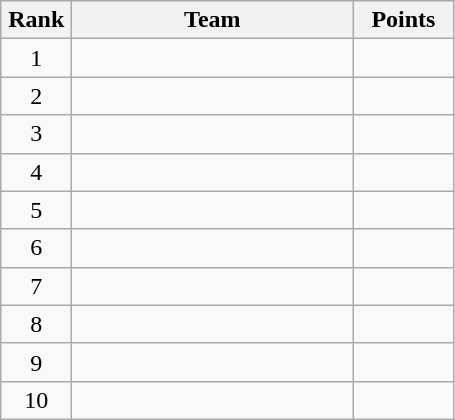<table class="wikitable" style="text-align:center">
<tr>
<th width=40>Rank</th>
<th width=180>Team</th>
<th width=60>Points</th>
</tr>
<tr>
<td>1</td>
<td align=left></td>
<td></td>
</tr>
<tr>
<td>2</td>
<td align=left></td>
<td></td>
</tr>
<tr>
<td>3</td>
<td align=left></td>
<td></td>
</tr>
<tr>
<td>4</td>
<td align=left></td>
<td></td>
</tr>
<tr>
<td>5</td>
<td align=left></td>
<td></td>
</tr>
<tr>
<td>6</td>
<td align=left></td>
<td></td>
</tr>
<tr>
<td>7</td>
<td align=left></td>
<td></td>
</tr>
<tr>
<td>8</td>
<td align=left></td>
<td></td>
</tr>
<tr>
<td>9</td>
<td align=left></td>
<td></td>
</tr>
<tr>
<td>10</td>
<td align=left></td>
<td></td>
</tr>
</table>
